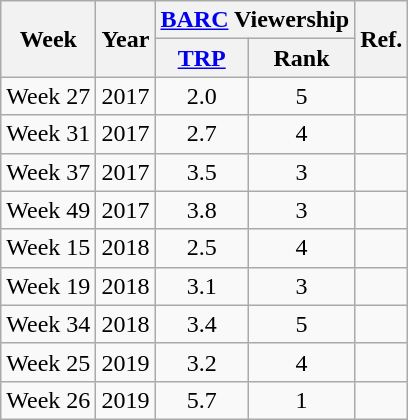<table class="wikitable sortable" style="text-align:center">
<tr>
<th rowspan="2">Week</th>
<th rowspan="2">Year</th>
<th colspan="2"><a href='#'>BARC</a> Viewership</th>
<th rowspan="2">Ref.</th>
</tr>
<tr>
<th><a href='#'>TRP</a></th>
<th>Rank</th>
</tr>
<tr>
<td>Week 27</td>
<td>2017</td>
<td>2.0</td>
<td>5</td>
<td></td>
</tr>
<tr>
<td>Week 31</td>
<td>2017</td>
<td>2.7</td>
<td>4</td>
<td></td>
</tr>
<tr>
<td>Week 37</td>
<td>2017</td>
<td>3.5</td>
<td>3</td>
<td></td>
</tr>
<tr>
<td>Week 49</td>
<td>2017</td>
<td>3.8</td>
<td>3</td>
<td></td>
</tr>
<tr>
<td>Week 15</td>
<td>2018</td>
<td>2.5</td>
<td>4</td>
<td></td>
</tr>
<tr>
<td>Week 19</td>
<td>2018</td>
<td>3.1</td>
<td>3</td>
<td></td>
</tr>
<tr>
<td>Week 34</td>
<td>2018</td>
<td>3.4</td>
<td>5</td>
<td></td>
</tr>
<tr>
<td>Week 25</td>
<td>2019</td>
<td>3.2</td>
<td>4</td>
<td></td>
</tr>
<tr>
<td>Week 26</td>
<td>2019</td>
<td>5.7</td>
<td>1</td>
<td></td>
</tr>
</table>
